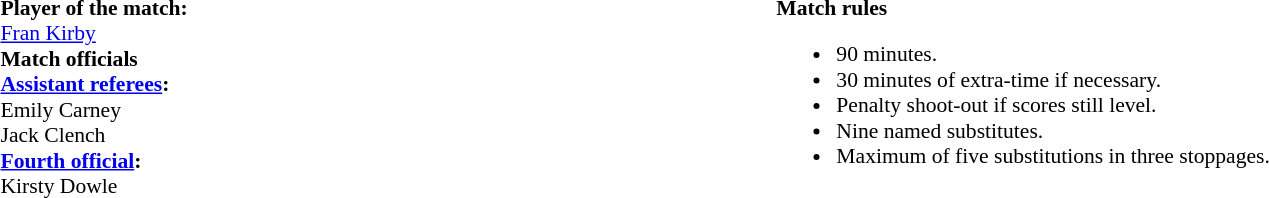<table width=82% style="font-size:90%">
<tr>
<td width=50% valign=top><br><strong>Player of the match:</strong>
<br><a href='#'>Fran Kirby</a><br><strong>Match officials</strong><br><strong><a href='#'>Assistant referees</a>:</strong>
<br>Emily Carney
<br>Jack Clench<br><strong><a href='#'>Fourth official</a>:</strong>
<br>Kirsty Dowle</td>
<td width=50% valign=top><br><strong>Match rules</strong><ul><li>90 minutes.</li><li>30 minutes of extra-time if necessary.</li><li>Penalty shoot-out if scores still level.</li><li>Nine named substitutes.</li><li>Maximum of five substitutions in three stoppages.</li></ul></td>
</tr>
</table>
